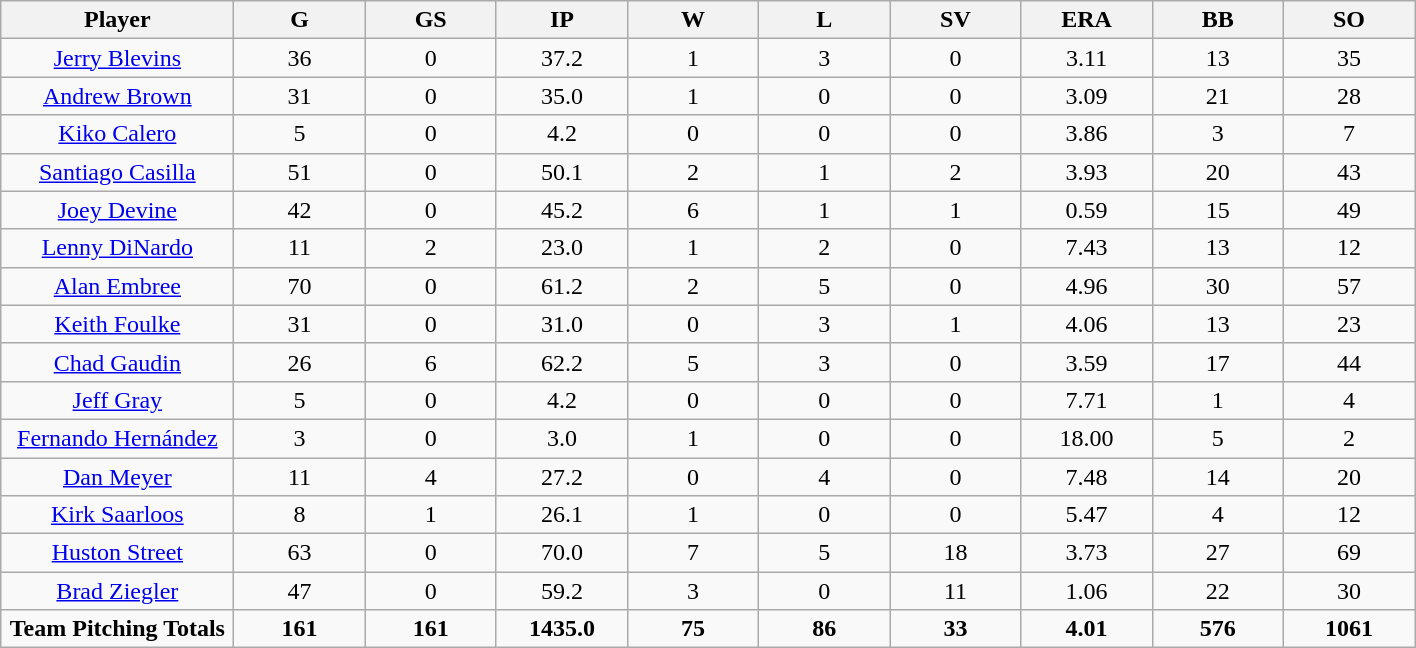<table class="wikitable sortable">
<tr>
<th bgcolor="#DDDDFF" width="16%">Player</th>
<th bgcolor="#DDDDFF" width="9%">G</th>
<th bgcolor="#DDDDFF" width="9%">GS</th>
<th bgcolor="#DDDDFF" width="9%">IP</th>
<th bgcolor="#DDDDFF" width="9%">W</th>
<th bgcolor="#DDDDFF" width="9%">L</th>
<th bgcolor="#DDDDFF" width="9%">SV</th>
<th bgcolor="#DDDDFF" width="9%">ERA</th>
<th bgcolor="#DDDDFF" width="9%">BB</th>
<th bgcolor="#DDDDFF" width="9%">SO</th>
</tr>
<tr align=center>
<td><a href='#'>Jerry Blevins</a></td>
<td>36</td>
<td>0</td>
<td>37.2</td>
<td>1</td>
<td>3</td>
<td>0</td>
<td>3.11</td>
<td>13</td>
<td>35</td>
</tr>
<tr align=center>
<td><a href='#'>Andrew Brown</a></td>
<td>31</td>
<td>0</td>
<td>35.0</td>
<td>1</td>
<td>0</td>
<td>0</td>
<td>3.09</td>
<td>21</td>
<td>28</td>
</tr>
<tr align=center>
<td><a href='#'>Kiko Calero</a></td>
<td>5</td>
<td>0</td>
<td>4.2</td>
<td>0</td>
<td>0</td>
<td>0</td>
<td>3.86</td>
<td>3</td>
<td>7</td>
</tr>
<tr align=center>
<td><a href='#'>Santiago Casilla</a></td>
<td>51</td>
<td>0</td>
<td>50.1</td>
<td>2</td>
<td>1</td>
<td>2</td>
<td>3.93</td>
<td>20</td>
<td>43</td>
</tr>
<tr align=center>
<td><a href='#'>Joey Devine</a></td>
<td>42</td>
<td>0</td>
<td>45.2</td>
<td>6</td>
<td>1</td>
<td>1</td>
<td>0.59</td>
<td>15</td>
<td>49</td>
</tr>
<tr align=center>
<td><a href='#'>Lenny DiNardo</a></td>
<td>11</td>
<td>2</td>
<td>23.0</td>
<td>1</td>
<td>2</td>
<td>0</td>
<td>7.43</td>
<td>13</td>
<td>12</td>
</tr>
<tr align=center>
<td><a href='#'>Alan Embree</a></td>
<td>70</td>
<td>0</td>
<td>61.2</td>
<td>2</td>
<td>5</td>
<td>0</td>
<td>4.96</td>
<td>30</td>
<td>57</td>
</tr>
<tr align=center>
<td><a href='#'>Keith Foulke</a></td>
<td>31</td>
<td>0</td>
<td>31.0</td>
<td>0</td>
<td>3</td>
<td>1</td>
<td>4.06</td>
<td>13</td>
<td>23</td>
</tr>
<tr align=center>
<td><a href='#'>Chad Gaudin</a></td>
<td>26</td>
<td>6</td>
<td>62.2</td>
<td>5</td>
<td>3</td>
<td>0</td>
<td>3.59</td>
<td>17</td>
<td>44</td>
</tr>
<tr align=center>
<td><a href='#'>Jeff Gray</a></td>
<td>5</td>
<td>0</td>
<td>4.2</td>
<td>0</td>
<td>0</td>
<td>0</td>
<td>7.71</td>
<td>1</td>
<td>4</td>
</tr>
<tr align=center>
<td><a href='#'>Fernando Hernández</a></td>
<td>3</td>
<td>0</td>
<td>3.0</td>
<td>1</td>
<td>0</td>
<td>0</td>
<td>18.00</td>
<td>5</td>
<td>2</td>
</tr>
<tr align=center>
<td><a href='#'>Dan Meyer</a></td>
<td>11</td>
<td>4</td>
<td>27.2</td>
<td>0</td>
<td>4</td>
<td>0</td>
<td>7.48</td>
<td>14</td>
<td>20</td>
</tr>
<tr align=center>
<td><a href='#'>Kirk Saarloos</a></td>
<td>8</td>
<td>1</td>
<td>26.1</td>
<td>1</td>
<td>0</td>
<td>0</td>
<td>5.47</td>
<td>4</td>
<td>12</td>
</tr>
<tr align=center>
<td><a href='#'>Huston Street</a></td>
<td>63</td>
<td>0</td>
<td>70.0</td>
<td>7</td>
<td>5</td>
<td>18</td>
<td>3.73</td>
<td>27</td>
<td>69</td>
</tr>
<tr align=center>
<td><a href='#'>Brad Ziegler</a></td>
<td>47</td>
<td>0</td>
<td>59.2</td>
<td>3</td>
<td>0</td>
<td>11</td>
<td>1.06</td>
<td>22</td>
<td>30</td>
</tr>
<tr align=center>
<td><strong>Team Pitching Totals</strong></td>
<td><strong>161</strong></td>
<td><strong>161</strong></td>
<td><strong>1435.0</strong></td>
<td><strong>75</strong></td>
<td><strong>86</strong></td>
<td><strong>33</strong></td>
<td><strong>4.01</strong></td>
<td><strong>576</strong></td>
<td><strong>1061</strong></td>
</tr>
</table>
